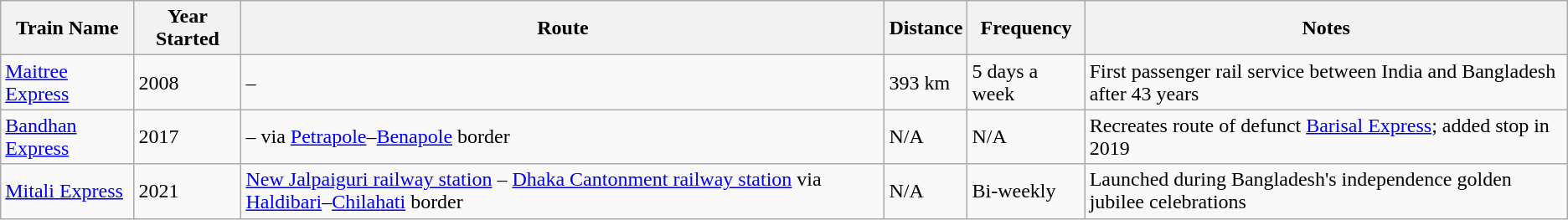<table class="wikitable">
<tr>
<th>Train Name</th>
<th>Year Started</th>
<th>Route</th>
<th>Distance</th>
<th>Frequency</th>
<th>Notes</th>
</tr>
<tr>
<td><a href='#'>Maitree Express</a></td>
<td>2008</td>
<td> – </td>
<td>393 km</td>
<td>5 days a week</td>
<td>First passenger rail service between India and Bangladesh after 43 years</td>
</tr>
<tr>
<td><a href='#'>Bandhan Express</a></td>
<td>2017</td>
<td> –  via <a href='#'>Petrapole</a>–<a href='#'>Benapole</a> border</td>
<td>N/A</td>
<td>N/A</td>
<td>Recreates route of defunct <a href='#'>Barisal Express</a>; added  stop in 2019</td>
</tr>
<tr>
<td><a href='#'>Mitali Express</a></td>
<td>2021</td>
<td><a href='#'>New Jalpaiguri railway station</a> – <a href='#'>Dhaka Cantonment railway station</a> via <a href='#'>Haldibari</a>–<a href='#'>Chilahati</a> border</td>
<td>N/A</td>
<td>Bi-weekly</td>
<td>Launched during Bangladesh's independence golden jubilee celebrations</td>
</tr>
</table>
